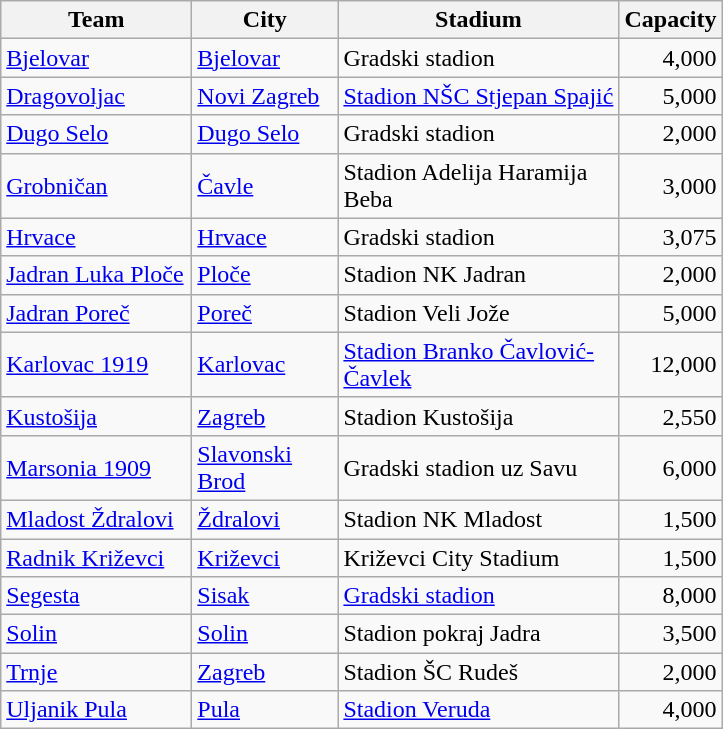<table class="wikitable sortable">
<tr>
<th width="120">Team</th>
<th width="90">City</th>
<th width="180">Stadium</th>
<th width="60">Capacity</th>
</tr>
<tr>
<td><a href='#'>Bjelovar</a></td>
<td><a href='#'>Bjelovar</a></td>
<td>Gradski stadion</td>
<td align="right">4,000</td>
</tr>
<tr>
<td><a href='#'>Dragovoljac</a></td>
<td><a href='#'>Novi Zagreb</a></td>
<td><a href='#'>Stadion NŠC Stjepan Spajić</a></td>
<td align="right">5,000</td>
</tr>
<tr>
<td><a href='#'>Dugo Selo</a></td>
<td><a href='#'>Dugo Selo</a></td>
<td>Gradski stadion</td>
<td align="right">2,000</td>
</tr>
<tr>
<td><a href='#'>Grobničan</a></td>
<td><a href='#'>Čavle</a></td>
<td>Stadion Adelija Haramija Beba</td>
<td align="right">3,000</td>
</tr>
<tr>
<td><a href='#'>Hrvace</a></td>
<td><a href='#'>Hrvace</a></td>
<td>Gradski stadion</td>
<td align="right">3,075</td>
</tr>
<tr>
<td><a href='#'>Jadran Luka Ploče</a></td>
<td><a href='#'>Ploče</a></td>
<td>Stadion NK Jadran</td>
<td align="right">2,000</td>
</tr>
<tr>
<td><a href='#'>Jadran Poreč</a></td>
<td><a href='#'>Poreč</a></td>
<td>Stadion Veli Jože</td>
<td align="right">5,000</td>
</tr>
<tr>
<td><a href='#'>Karlovac 1919</a></td>
<td><a href='#'>Karlovac</a></td>
<td><a href='#'>Stadion Branko Čavlović-Čavlek</a></td>
<td align="right">12,000</td>
</tr>
<tr>
<td><a href='#'>Kustošija</a></td>
<td><a href='#'>Zagreb</a></td>
<td>Stadion Kustošija</td>
<td align="right">2,550</td>
</tr>
<tr>
<td><a href='#'>Marsonia 1909</a></td>
<td><a href='#'>Slavonski Brod</a></td>
<td>Gradski stadion uz Savu</td>
<td align="right">6,000</td>
</tr>
<tr>
<td><a href='#'>Mladost Ždralovi</a></td>
<td><a href='#'>Ždralovi</a></td>
<td>Stadion NK Mladost</td>
<td align="right">1,500</td>
</tr>
<tr>
<td><a href='#'>Radnik Križevci</a></td>
<td><a href='#'>Križevci</a></td>
<td>Križevci City Stadium</td>
<td align="right">1,500</td>
</tr>
<tr>
<td><a href='#'>Segesta</a></td>
<td><a href='#'>Sisak</a></td>
<td><a href='#'>Gradski stadion</a></td>
<td align="right">8,000</td>
</tr>
<tr>
<td><a href='#'>Solin</a></td>
<td><a href='#'>Solin</a></td>
<td>Stadion pokraj Jadra</td>
<td align="right">3,500</td>
</tr>
<tr>
<td><a href='#'>Trnje</a></td>
<td><a href='#'>Zagreb</a></td>
<td>Stadion ŠC Rudeš</td>
<td align="right">2,000</td>
</tr>
<tr>
<td><a href='#'>Uljanik Pula</a></td>
<td><a href='#'>Pula</a></td>
<td><a href='#'>Stadion Veruda</a></td>
<td align="right">4,000</td>
</tr>
</table>
